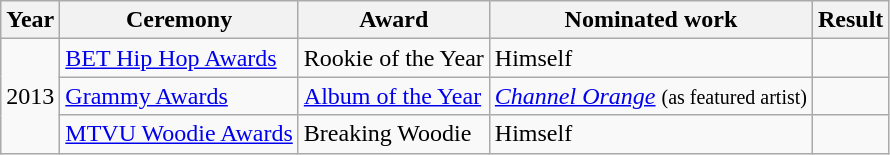<table class="wikitable">
<tr>
<th>Year</th>
<th>Ceremony</th>
<th>Award</th>
<th>Nominated work</th>
<th>Result</th>
</tr>
<tr>
<td rowspan="3">2013</td>
<td><a href='#'>BET Hip Hop Awards</a></td>
<td>Rookie of the Year</td>
<td>Himself</td>
<td></td>
</tr>
<tr>
<td><a href='#'>Grammy Awards</a></td>
<td><a href='#'>Album of the Year</a></td>
<td><em><a href='#'>Channel Orange</a></em> <small>(as featured artist)</small></td>
<td></td>
</tr>
<tr>
<td><a href='#'>MTVU Woodie Awards</a></td>
<td>Breaking Woodie</td>
<td>Himself</td>
<td></td>
</tr>
</table>
